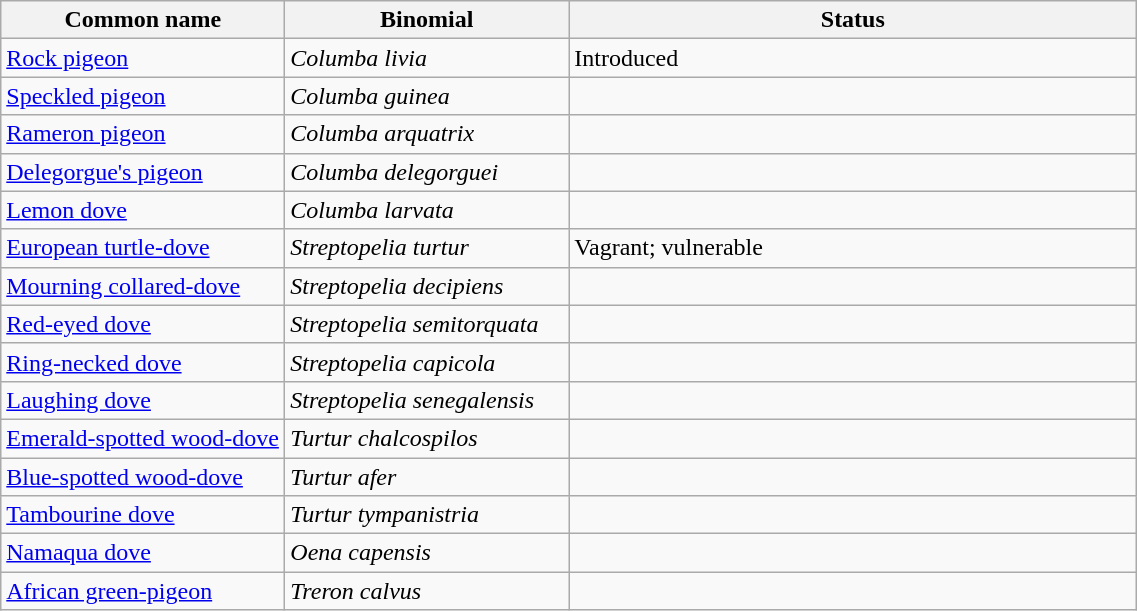<table width=60% class="wikitable">
<tr>
<th width=25%>Common name</th>
<th width=25%>Binomial</th>
<th width=50%>Status</th>
</tr>
<tr>
<td><a href='#'>Rock pigeon</a></td>
<td><em>Columba livia</em></td>
<td>Introduced</td>
</tr>
<tr>
<td><a href='#'>Speckled pigeon</a></td>
<td><em>Columba guinea</em></td>
<td></td>
</tr>
<tr>
<td><a href='#'>Rameron pigeon</a></td>
<td><em>Columba arquatrix</em></td>
<td></td>
</tr>
<tr>
<td><a href='#'>Delegorgue's pigeon</a></td>
<td><em>Columba delegorguei</em></td>
<td></td>
</tr>
<tr>
<td><a href='#'>Lemon dove</a></td>
<td><em>Columba larvata</em></td>
<td></td>
</tr>
<tr>
<td><a href='#'>European turtle-dove</a></td>
<td><em>Streptopelia turtur</em></td>
<td>Vagrant; vulnerable</td>
</tr>
<tr>
<td><a href='#'>Mourning collared-dove</a></td>
<td><em>Streptopelia decipiens</em></td>
<td></td>
</tr>
<tr>
<td><a href='#'>Red-eyed dove</a></td>
<td><em>Streptopelia semitorquata</em></td>
<td></td>
</tr>
<tr>
<td><a href='#'>Ring-necked dove</a></td>
<td><em>Streptopelia capicola</em></td>
<td></td>
</tr>
<tr>
<td><a href='#'>Laughing dove</a></td>
<td><em>Streptopelia senegalensis</em></td>
<td></td>
</tr>
<tr>
<td><a href='#'>Emerald-spotted wood-dove</a></td>
<td><em>Turtur chalcospilos</em></td>
<td></td>
</tr>
<tr>
<td><a href='#'>Blue-spotted wood-dove</a></td>
<td><em>Turtur afer</em></td>
<td></td>
</tr>
<tr>
<td><a href='#'>Tambourine dove</a></td>
<td><em>Turtur tympanistria</em></td>
<td></td>
</tr>
<tr>
<td><a href='#'>Namaqua dove</a></td>
<td><em>Oena capensis</em></td>
<td></td>
</tr>
<tr>
<td><a href='#'>African green-pigeon</a></td>
<td><em>Treron calvus</em></td>
<td></td>
</tr>
</table>
